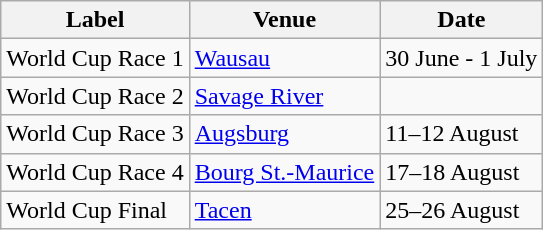<table class="wikitable">
<tr>
<th>Label</th>
<th>Venue</th>
<th>Date</th>
</tr>
<tr align=left>
<td>World Cup Race 1</td>
<td align=left> <a href='#'>Wausau</a></td>
<td align=left>30 June - 1 July</td>
</tr>
<tr align=left>
<td>World Cup Race 2</td>
<td align=left> <a href='#'>Savage River</a></td>
<td align=left></td>
</tr>
<tr align=left>
<td>World Cup Race 3</td>
<td align=left> <a href='#'>Augsburg</a></td>
<td align=left>11–12 August</td>
</tr>
<tr align=left>
<td>World Cup Race 4</td>
<td align=left> <a href='#'>Bourg St.-Maurice</a></td>
<td align=left>17–18 August</td>
</tr>
<tr align=left>
<td>World Cup Final</td>
<td align=left> <a href='#'>Tacen</a></td>
<td align=left>25–26 August</td>
</tr>
</table>
